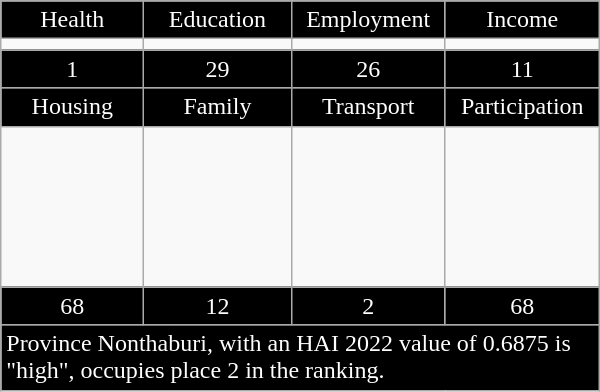<table class="wikitable floatright" style="width:400px;">
<tr>
<td style="text-align:center; width:100px; background:black; color:white;">Health</td>
<td style="text-align:center; width:100px; background:black; color:white;">Education</td>
<td style="text-align:center; width:100px; background:black; color:white;">Employment</td>
<td style="text-align:center; width:100px; background:black; color:white;">Income</td>
</tr>
<tr>
<td></td>
<td></td>
<td></td>
<td></td>
</tr>
<tr>
<td style="text-align:center; background:black; color:white;">1</td>
<td style="text-align:center; background:black; color:white;">29</td>
<td style="text-align:center; background:black; color:white;">26</td>
<td style="text-align:center; background:black; color:white;">11</td>
</tr>
<tr>
<td style="text-align:center; background:black; color:white;">Housing</td>
<td style="text-align:center; background:black; color:white;">Family</td>
<td style="text-align:center; background:black; color:white;">Transport</td>
<td style="text-align:center; background:black; color:white;">Participation</td>
</tr>
<tr>
<td style="height:100px;"></td>
<td></td>
<td></td>
<td></td>
</tr>
<tr>
<td style="text-align:center; background:black; color:white;">68</td>
<td style="text-align:center; background:black; color:white;">12</td>
<td style="text-align:center; background:black; color:white;">2</td>
<td style="text-align:center; background:black; color:white;">68</td>
</tr>
<tr>
<td colspan="4"; style="background:black; color:white;">Province Nonthaburi, with an HAI 2022 value of 0.6875 is "high", occupies place 2 in the ranking.</td>
</tr>
</table>
